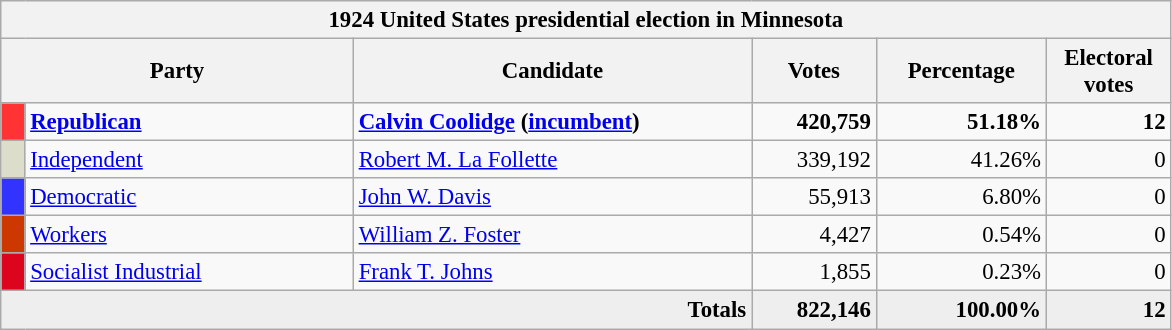<table class="wikitable" style="font-size: 95%;">
<tr>
<th colspan="6">1924 United States presidential election in Minnesota</th>
</tr>
<tr>
<th colspan="2" style="width: 15em">Party</th>
<th style="width: 17em">Candidate</th>
<th style="width: 5em">Votes</th>
<th style="width: 7em">Percentage</th>
<th style="width: 5em">Electoral votes</th>
</tr>
<tr>
<th style="background-color:#FF3333; width: 3px"></th>
<td style="width: 130px"><strong><a href='#'>Republican</a></strong></td>
<td><strong><a href='#'>Calvin Coolidge</a> (<a href='#'>incumbent</a>)</strong></td>
<td align="right"><strong>420,759</strong></td>
<td align="right"><strong>51.18%</strong></td>
<td align="right"><strong>12</strong></td>
</tr>
<tr>
<th style="background-color:#DDDDCC; width: 3px"></th>
<td style="width: 130px"><a href='#'>Independent</a></td>
<td><a href='#'>Robert M. La Follette</a></td>
<td align="right">339,192</td>
<td align="right">41.26%</td>
<td align="right">0</td>
</tr>
<tr>
<th style="background-color:#3333FF; width: 3px"></th>
<td style="width: 130px"><a href='#'>Democratic</a></td>
<td><a href='#'>John W. Davis</a></td>
<td align="right">55,913</td>
<td align="right">6.80%</td>
<td align="right">0</td>
</tr>
<tr>
<th style="background-color:#CD3700; width: 3px"></th>
<td style="width: 130px"><a href='#'>Workers</a></td>
<td><a href='#'>William Z. Foster</a></td>
<td align="right">4,427</td>
<td align="right">0.54%</td>
<td align="right">0</td>
</tr>
<tr>
<th style="background-color:#DD051D; width: 3px"></th>
<td style="width: 130px"><a href='#'>Socialist Industrial</a></td>
<td><a href='#'>Frank T. Johns</a></td>
<td align="right">1,855</td>
<td align="right">0.23%</td>
<td align="right">0</td>
</tr>
<tr bgcolor="#EEEEEE">
<td colspan="3" align="right"><strong>Totals</strong></td>
<td align="right"><strong>822,146</strong></td>
<td align="right"><strong>100.00%</strong></td>
<td align="right"><strong>12</strong></td>
</tr>
</table>
